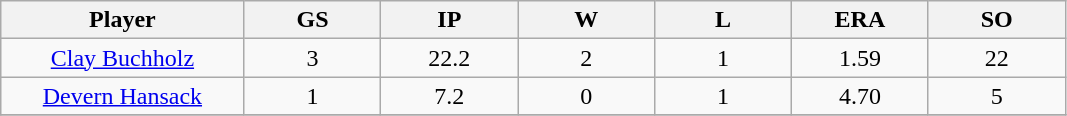<table class="wikitable sortable">
<tr>
<th bgcolor="#DDDDFF" width="16%">Player</th>
<th bgcolor="#DDDDFF" width="9%">GS</th>
<th bgcolor="#DDDDFF" width="9%">IP</th>
<th bgcolor="#DDDDFF" width="9%">W</th>
<th bgcolor="#DDDDFF" width="9%">L</th>
<th bgcolor="#DDDDFF" width="9%">ERA</th>
<th bgcolor="#DDDDFF" width="9%">SO</th>
</tr>
<tr align="center">
<td><a href='#'>Clay Buchholz</a></td>
<td>3</td>
<td>22.2</td>
<td>2</td>
<td>1</td>
<td>1.59</td>
<td>22</td>
</tr>
<tr align="center">
<td><a href='#'>Devern Hansack</a></td>
<td>1</td>
<td>7.2</td>
<td>0</td>
<td>1</td>
<td>4.70</td>
<td>5</td>
</tr>
<tr>
</tr>
</table>
